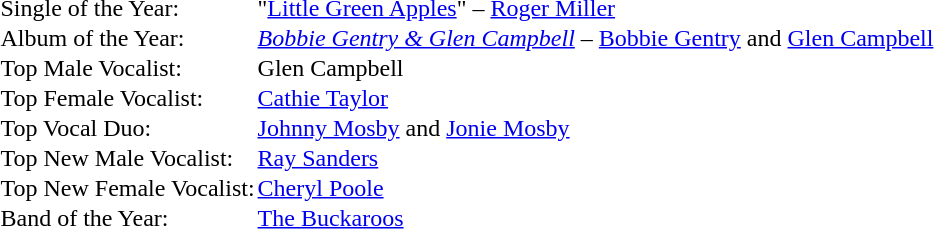<table cellspacing="0" border="0" cellpadding="1">
<tr>
<td>Single of the Year:</td>
<td>"<a href='#'>Little Green Apples</a>" – <a href='#'>Roger Miller</a></td>
</tr>
<tr>
<td>Album of the Year:</td>
<td><em><a href='#'>Bobbie Gentry & Glen Campbell</a></em> – <a href='#'>Bobbie Gentry</a> and <a href='#'>Glen Campbell</a></td>
</tr>
<tr>
<td>Top Male Vocalist:</td>
<td>Glen Campbell</td>
</tr>
<tr>
<td>Top Female Vocalist:</td>
<td><a href='#'>Cathie Taylor</a></td>
</tr>
<tr>
<td>Top Vocal Duo:</td>
<td><a href='#'>Johnny Mosby</a> and <a href='#'>Jonie Mosby</a></td>
</tr>
<tr>
<td>Top New Male Vocalist:</td>
<td><a href='#'>Ray Sanders</a></td>
</tr>
<tr>
<td>Top New Female Vocalist:</td>
<td><a href='#'>Cheryl Poole</a></td>
</tr>
<tr>
<td>Band of the Year:</td>
<td><a href='#'>The Buckaroos</a></td>
</tr>
</table>
